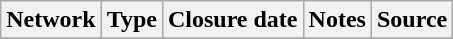<table class="wikitable sortable">
<tr>
<th>Network</th>
<th>Type</th>
<th>Closure date</th>
<th>Notes</th>
<th>Source</th>
</tr>
<tr>
</tr>
</table>
